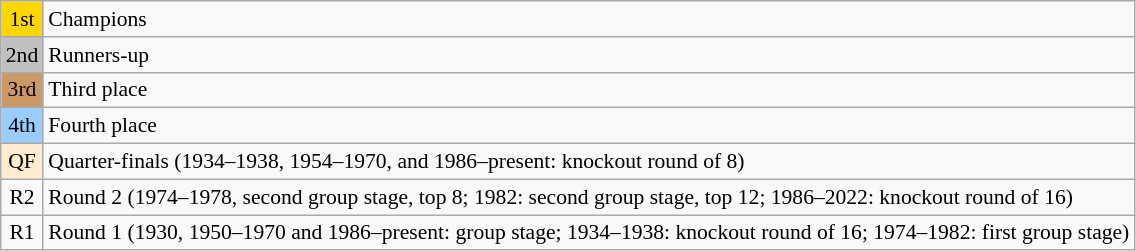<table class="wikitable" style="font-size:90%">
<tr>
<td style="text-align:center;width:10px;background:gold">1st</td>
<td>Champions</td>
</tr>
<tr>
<td style="text-align:center;width:10px;background:silver">2nd</td>
<td>Runners-up</td>
</tr>
<tr>
<td style="text-align:center;width:10px;background:#cc9966">3rd</td>
<td>Third place</td>
</tr>
<tr>
<td style="text-align:center;width:10px;background:#9acdff">4th</td>
<td>Fourth place</td>
</tr>
<tr>
<td style="text-align:center;width:10px;background:#ffebcd">QF</td>
<td>Quarter-finals (1934–1938, 1954–1970, and 1986–present: knockout round of 8)</td>
</tr>
<tr>
<td style="text-align:center;width:10px">R2</td>
<td>Round 2 (1974–1978, second group stage, top 8; 1982: second group stage, top 12; 1986–2022: knockout round of 16)</td>
</tr>
<tr>
<td style="text-align:center;width:10px">R1</td>
<td>Round 1 (1930, 1950–1970 and 1986–present: group stage; 1934–1938: knockout round of 16; 1974–1982: first group stage)</td>
</tr>
</table>
